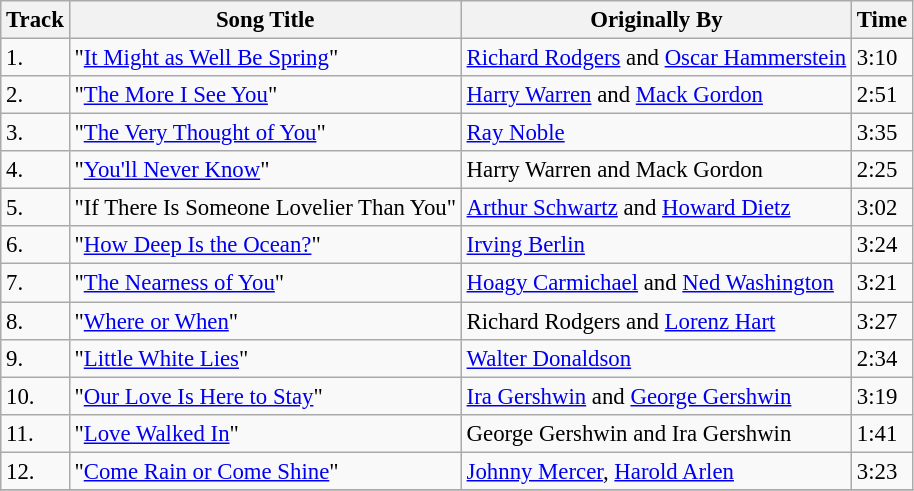<table class="wikitable" style="font-size:95%;">
<tr>
<th>Track</th>
<th>Song Title</th>
<th>Originally By</th>
<th>Time</th>
</tr>
<tr>
<td>1.</td>
<td>"<a href='#'>It Might as Well Be Spring</a>"</td>
<td><a href='#'>Richard Rodgers</a> and <a href='#'>Oscar Hammerstein</a></td>
<td>3:10</td>
</tr>
<tr>
<td>2.</td>
<td>"<a href='#'>The More I See You</a>"</td>
<td><a href='#'>Harry Warren</a> and <a href='#'>Mack Gordon</a></td>
<td>2:51</td>
</tr>
<tr>
<td>3.</td>
<td>"<a href='#'>The Very Thought of You</a>"</td>
<td><a href='#'>Ray Noble</a></td>
<td>3:35</td>
</tr>
<tr>
<td>4.</td>
<td>"<a href='#'>You'll Never Know</a>"</td>
<td>Harry Warren and Mack Gordon</td>
<td>2:25</td>
</tr>
<tr>
<td>5.</td>
<td>"If There Is Someone Lovelier Than You"</td>
<td><a href='#'>Arthur Schwartz</a> and <a href='#'>Howard Dietz</a></td>
<td>3:02</td>
</tr>
<tr>
<td>6.</td>
<td>"<a href='#'>How Deep Is the Ocean?</a>"</td>
<td><a href='#'>Irving Berlin</a></td>
<td>3:24</td>
</tr>
<tr>
<td>7.</td>
<td>"<a href='#'>The Nearness of You</a>"</td>
<td><a href='#'>Hoagy Carmichael</a> and <a href='#'>Ned Washington</a></td>
<td>3:21</td>
</tr>
<tr>
<td>8.</td>
<td>"<a href='#'>Where or When</a>"</td>
<td>Richard Rodgers and <a href='#'>Lorenz Hart</a></td>
<td>3:27</td>
</tr>
<tr>
<td>9.</td>
<td>"<a href='#'>Little White Lies</a>"</td>
<td><a href='#'>Walter Donaldson</a></td>
<td>2:34</td>
</tr>
<tr>
<td>10.</td>
<td>"<a href='#'>Our Love Is Here to Stay</a>"</td>
<td><a href='#'>Ira Gershwin</a> and <a href='#'>George Gershwin</a></td>
<td>3:19</td>
</tr>
<tr>
<td>11.</td>
<td>"<a href='#'>Love Walked In</a>"</td>
<td>George Gershwin and Ira Gershwin</td>
<td>1:41</td>
</tr>
<tr>
<td>12.</td>
<td>"<a href='#'>Come Rain or Come Shine</a>"</td>
<td><a href='#'>Johnny Mercer</a>, <a href='#'>Harold Arlen</a></td>
<td>3:23</td>
</tr>
<tr>
</tr>
</table>
